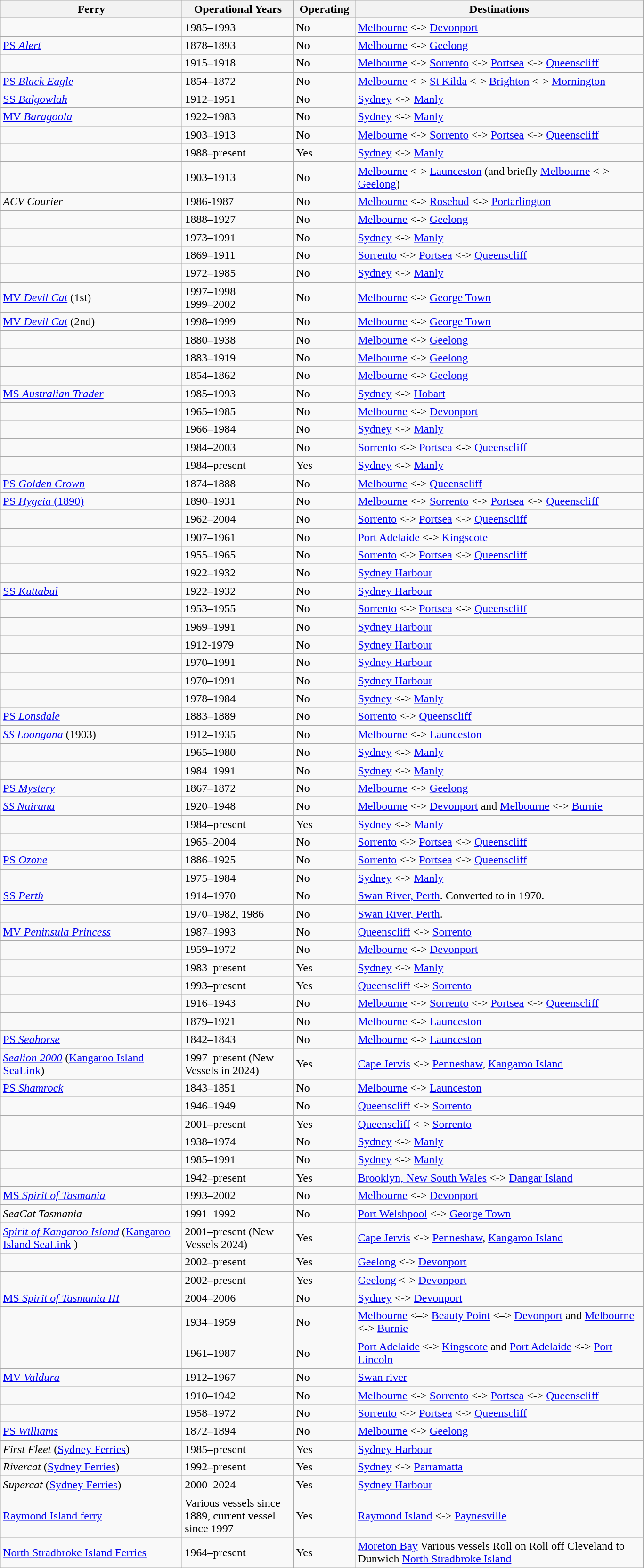<table class="wikitable sortable">
<tr>
<th width="250">Ferry</th>
<th width="150">Operational Years</th>
<th width="80">Operating</th>
<th width="400">Destinations</th>
</tr>
<tr>
<td></td>
<td>1985–1993</td>
<td>No</td>
<td><a href='#'>Melbourne</a> <-> <a href='#'>Devonport</a></td>
</tr>
<tr>
<td><a href='#'>PS <em>Alert</em></a></td>
<td>1878–1893</td>
<td>No</td>
<td><a href='#'>Melbourne</a> <-> <a href='#'>Geelong</a></td>
</tr>
<tr>
<td></td>
<td>1915–1918</td>
<td>No</td>
<td><a href='#'>Melbourne</a> <-> <a href='#'>Sorrento</a> <-> <a href='#'>Portsea</a> <-> <a href='#'>Queenscliff</a></td>
</tr>
<tr>
<td><a href='#'>PS <em>Black Eagle</em></a></td>
<td>1854–1872</td>
<td>No</td>
<td><a href='#'>Melbourne</a> <-> <a href='#'>St Kilda</a> <-> <a href='#'>Brighton</a> <-> <a href='#'>Mornington</a></td>
</tr>
<tr>
<td><a href='#'>SS <em>Balgowlah</em></a></td>
<td>1912–1951</td>
<td>No</td>
<td><a href='#'>Sydney</a> <-> <a href='#'>Manly</a></td>
</tr>
<tr>
<td><a href='#'>MV <em>Baragoola</em></a></td>
<td>1922–1983</td>
<td>No</td>
<td><a href='#'>Sydney</a> <-> <a href='#'>Manly</a></td>
</tr>
<tr>
<td></td>
<td>1903–1913</td>
<td>No</td>
<td><a href='#'>Melbourne</a> <-> <a href='#'>Sorrento</a> <-> <a href='#'>Portsea</a> <-> <a href='#'>Queenscliff</a></td>
</tr>
<tr>
<td></td>
<td>1988–present</td>
<td>Yes</td>
<td><a href='#'>Sydney</a> <-> <a href='#'>Manly</a></td>
</tr>
<tr>
<td></td>
<td>1903–1913</td>
<td>No</td>
<td><a href='#'>Melbourne</a> <-> <a href='#'>Launceston</a> (and briefly <a href='#'>Melbourne</a> <-> <a href='#'>Geelong</a>)</td>
</tr>
<tr>
<td><em>ACV Courier</em></td>
<td>1986-1987</td>
<td>No</td>
<td><a href='#'>Melbourne</a> <-> <a href='#'>Rosebud</a> <-> <a href='#'>Portarlington</a></td>
</tr>
<tr>
<td></td>
<td>1888–1927</td>
<td>No</td>
<td><a href='#'>Melbourne</a> <-> <a href='#'>Geelong</a></td>
</tr>
<tr>
<td></td>
<td>1973–1991</td>
<td>No</td>
<td><a href='#'>Sydney</a> <-> <a href='#'>Manly</a></td>
</tr>
<tr>
<td></td>
<td>1869–1911</td>
<td>No</td>
<td><a href='#'>Sorrento</a> <-> <a href='#'>Portsea</a> <-> <a href='#'>Queenscliff</a></td>
</tr>
<tr>
<td></td>
<td>1972–1985</td>
<td>No</td>
<td><a href='#'>Sydney</a> <-> <a href='#'>Manly</a></td>
</tr>
<tr>
<td><a href='#'>MV <em>Devil Cat</em></a> (1st)</td>
<td>1997–1998<br>1999–2002</td>
<td>No</td>
<td><a href='#'>Melbourne</a> <-> <a href='#'>George Town</a></td>
</tr>
<tr>
<td><a href='#'>MV <em>Devil Cat</em></a> (2nd)</td>
<td>1998–1999</td>
<td>No</td>
<td><a href='#'>Melbourne</a> <-> <a href='#'>George Town</a></td>
</tr>
<tr>
<td></td>
<td>1880–1938</td>
<td>No</td>
<td><a href='#'>Melbourne</a> <-> <a href='#'>Geelong</a></td>
</tr>
<tr>
<td></td>
<td>1883–1919</td>
<td>No</td>
<td><a href='#'>Melbourne</a> <-> <a href='#'>Geelong</a></td>
</tr>
<tr>
<td></td>
<td>1854–1862</td>
<td>No</td>
<td><a href='#'>Melbourne</a> <-> <a href='#'>Geelong</a></td>
</tr>
<tr>
<td><a href='#'>MS <em>Australian Trader</em></a></td>
<td>1985–1993</td>
<td>No</td>
<td><a href='#'>Sydney</a> <-> <a href='#'>Hobart</a></td>
</tr>
<tr>
<td></td>
<td>1965–1985</td>
<td>No</td>
<td><a href='#'>Melbourne</a> <-> <a href='#'>Devonport</a></td>
</tr>
<tr>
<td></td>
<td>1966–1984</td>
<td>No</td>
<td><a href='#'>Sydney</a> <-> <a href='#'>Manly</a></td>
</tr>
<tr>
<td></td>
<td>1984–2003</td>
<td>No</td>
<td><a href='#'>Sorrento</a> <-> <a href='#'>Portsea</a> <-> <a href='#'>Queenscliff</a></td>
</tr>
<tr>
<td></td>
<td>1984–present</td>
<td>Yes</td>
<td><a href='#'>Sydney</a> <-> <a href='#'>Manly</a></td>
</tr>
<tr>
<td><a href='#'>PS <em>Golden Crown</em></a></td>
<td>1874–1888</td>
<td>No</td>
<td><a href='#'>Melbourne</a> <-> <a href='#'>Queenscliff</a></td>
</tr>
<tr>
<td><a href='#'>PS <em>Hygeia</em> (1890)</a></td>
<td>1890–1931</td>
<td>No</td>
<td><a href='#'>Melbourne</a> <-> <a href='#'>Sorrento</a> <-> <a href='#'>Portsea</a> <-> <a href='#'>Queenscliff</a></td>
</tr>
<tr>
<td></td>
<td>1962–2004</td>
<td>No</td>
<td><a href='#'>Sorrento</a> <-> <a href='#'>Portsea</a> <-> <a href='#'>Queenscliff</a></td>
</tr>
<tr>
<td></td>
<td>1907–1961</td>
<td>No</td>
<td><a href='#'>Port Adelaide</a> <-> <a href='#'>Kingscote</a></td>
</tr>
<tr>
<td></td>
<td>1955–1965</td>
<td>No</td>
<td><a href='#'>Sorrento</a> <-> <a href='#'>Portsea</a> <-> <a href='#'>Queenscliff</a></td>
</tr>
<tr>
<td></td>
<td>1922–1932</td>
<td>No</td>
<td><a href='#'>Sydney Harbour</a></td>
</tr>
<tr>
<td><a href='#'>SS <em>Kuttabul</em></a></td>
<td>1922–1932</td>
<td>No</td>
<td><a href='#'>Sydney Harbour</a></td>
</tr>
<tr>
<td></td>
<td>1953–1955</td>
<td>No</td>
<td><a href='#'>Sorrento</a> <-> <a href='#'>Portsea</a> <-> <a href='#'>Queenscliff</a></td>
</tr>
<tr>
<td></td>
<td>1969–1991</td>
<td>No</td>
<td><a href='#'>Sydney Harbour</a></td>
</tr>
<tr>
<td></td>
<td>1912-1979</td>
<td>No</td>
<td><a href='#'>Sydney Harbour</a></td>
</tr>
<tr>
<td></td>
<td>1970–1991</td>
<td>No</td>
<td><a href='#'>Sydney Harbour</a></td>
</tr>
<tr>
<td></td>
<td>1970–1991</td>
<td>No</td>
<td><a href='#'>Sydney Harbour</a></td>
</tr>
<tr>
<td></td>
<td>1978–1984</td>
<td>No</td>
<td><a href='#'>Sydney</a> <-> <a href='#'>Manly</a></td>
</tr>
<tr>
<td><a href='#'>PS <em>Lonsdale</em></a></td>
<td>1883–1889</td>
<td>No</td>
<td><a href='#'>Sorrento</a> <-> <a href='#'>Queenscliff</a></td>
</tr>
<tr>
<td><em><a href='#'>SS Loongana</a> </em>(1903)</td>
<td>1912–1935</td>
<td>No</td>
<td><a href='#'>Melbourne</a> <-> <a href='#'>Launceston</a></td>
</tr>
<tr>
<td></td>
<td>1965–1980</td>
<td>No</td>
<td><a href='#'>Sydney</a> <-> <a href='#'>Manly</a></td>
</tr>
<tr>
<td></td>
<td>1984–1991</td>
<td>No</td>
<td><a href='#'>Sydney</a> <-> <a href='#'>Manly</a></td>
</tr>
<tr>
<td><a href='#'>PS <em>Mystery</em></a></td>
<td>1867–1872</td>
<td>No</td>
<td><a href='#'>Melbourne</a> <-> <a href='#'>Geelong</a></td>
</tr>
<tr>
<td><em><a href='#'>SS Nairana</a></em></td>
<td>1920–1948</td>
<td>No</td>
<td><a href='#'>Melbourne</a> <-> <a href='#'>Devonport</a> and <a href='#'>Melbourne</a> <-> <a href='#'>Burnie</a></td>
</tr>
<tr>
<td></td>
<td>1984–present</td>
<td>Yes</td>
<td><a href='#'>Sydney</a> <-> <a href='#'>Manly</a></td>
</tr>
<tr>
<td></td>
<td>1965–2004</td>
<td>No</td>
<td><a href='#'>Sorrento</a> <-> <a href='#'>Portsea</a> <-> <a href='#'>Queenscliff</a></td>
</tr>
<tr>
<td><a href='#'>PS <em>Ozone</em></a></td>
<td>1886–1925</td>
<td>No</td>
<td><a href='#'>Sorrento</a> <-> <a href='#'>Portsea</a> <-> <a href='#'>Queenscliff</a></td>
</tr>
<tr>
<td></td>
<td>1975–1984</td>
<td>No</td>
<td><a href='#'>Sydney</a> <-> <a href='#'>Manly</a></td>
</tr>
<tr>
<td><a href='#'>SS <em>Perth</em></a></td>
<td>1914–1970</td>
<td>No</td>
<td><a href='#'>Swan River, Perth</a>. Converted to  in 1970.</td>
</tr>
<tr>
<td></td>
<td>1970–1982, 1986</td>
<td>No</td>
<td><a href='#'>Swan River, Perth</a>.</td>
</tr>
<tr>
<td><a href='#'>MV <em>Peninsula Princess</em></a></td>
<td>1987–1993</td>
<td>No</td>
<td><a href='#'>Queenscliff</a> <-> <a href='#'>Sorrento</a></td>
</tr>
<tr>
<td></td>
<td>1959–1972</td>
<td>No</td>
<td><a href='#'>Melbourne</a> <-> <a href='#'>Devonport</a></td>
</tr>
<tr>
<td></td>
<td>1983–present</td>
<td>Yes</td>
<td><a href='#'>Sydney</a> <-> <a href='#'>Manly</a></td>
</tr>
<tr>
<td></td>
<td>1993–present</td>
<td>Yes</td>
<td><a href='#'>Queenscliff</a> <-> <a href='#'>Sorrento</a></td>
</tr>
<tr>
<td></td>
<td>1916–1943</td>
<td>No</td>
<td><a href='#'>Melbourne</a> <-> <a href='#'>Sorrento</a> <-> <a href='#'>Portsea</a> <-> <a href='#'>Queenscliff</a></td>
</tr>
<tr>
<td></td>
<td>1879–1921</td>
<td>No</td>
<td><a href='#'>Melbourne</a> <-> <a href='#'>Launceston</a></td>
</tr>
<tr>
<td><a href='#'>PS <em>Seahorse</em></a></td>
<td>1842–1843</td>
<td>No</td>
<td><a href='#'>Melbourne</a> <-> <a href='#'>Launceston</a></td>
</tr>
<tr>
<td><em><a href='#'>Sealion 2000</a></em> (<a href='#'>Kangaroo Island SeaLink</a>)</td>
<td>1997–present (New Vessels in 2024)</td>
<td>Yes</td>
<td><a href='#'>Cape Jervis</a> <-> <a href='#'>Penneshaw</a>, <a href='#'>Kangaroo Island</a></td>
</tr>
<tr>
<td><a href='#'>PS <em>Shamrock</em></a></td>
<td>1843–1851</td>
<td>No</td>
<td><a href='#'>Melbourne</a> <-> <a href='#'>Launceston</a></td>
</tr>
<tr>
<td></td>
<td>1946–1949</td>
<td>No</td>
<td><a href='#'>Queenscliff</a> <-> <a href='#'>Sorrento</a></td>
</tr>
<tr>
<td></td>
<td>2001–present</td>
<td>Yes</td>
<td><a href='#'>Queenscliff</a> <-> <a href='#'>Sorrento</a></td>
</tr>
<tr>
<td></td>
<td>1938–1974</td>
<td>No</td>
<td><a href='#'>Sydney</a> <-> <a href='#'>Manly</a></td>
</tr>
<tr>
<td></td>
<td>1985–1991</td>
<td>No</td>
<td><a href='#'>Sydney</a> <-> <a href='#'>Manly</a></td>
</tr>
<tr>
<td></td>
<td>1942–present</td>
<td>Yes</td>
<td><a href='#'>Brooklyn, New South Wales</a> <-> <a href='#'>Dangar Island</a></td>
</tr>
<tr>
<td><a href='#'>MS <em>Spirit of Tasmania</em></a></td>
<td>1993–2002</td>
<td>No</td>
<td><a href='#'>Melbourne</a> <-> <a href='#'>Devonport</a></td>
</tr>
<tr>
<td><em>SeaCat Tasmania</em></td>
<td>1991–1992</td>
<td>No</td>
<td><a href='#'>Port Welshpool</a> <-> <a href='#'>George Town</a></td>
</tr>
<tr>
<td><em><a href='#'>Spirit of Kangaroo Island</a></em> (<a href='#'>Kangaroo Island SeaLink</a> )</td>
<td>2001–present (New Vessels 2024)</td>
<td>Yes</td>
<td><a href='#'>Cape Jervis</a> <-> <a href='#'>Penneshaw</a>, <a href='#'>Kangaroo Island</a></td>
</tr>
<tr>
<td></td>
<td>2002–present</td>
<td>Yes</td>
<td><a href='#'>Geelong</a> <-> <a href='#'>Devonport</a></td>
</tr>
<tr>
<td></td>
<td>2002–present</td>
<td>Yes</td>
<td><a href='#'>Geelong</a> <-> <a href='#'>Devonport</a></td>
</tr>
<tr>
<td><a href='#'>MS <em>Spirit of Tasmania III</em></a></td>
<td>2004–2006</td>
<td>No</td>
<td><a href='#'>Sydney</a> <-> <a href='#'>Devonport</a></td>
</tr>
<tr>
<td></td>
<td>1934–1959</td>
<td>No</td>
<td><a href='#'>Melbourne</a> <–> <a href='#'>Beauty Point</a> <–> <a href='#'>Devonport</a> and <a href='#'>Melbourne</a> <-> <a href='#'>Burnie</a></td>
</tr>
<tr>
<td></td>
<td>1961–1987</td>
<td>No</td>
<td><a href='#'>Port Adelaide</a> <-> <a href='#'>Kingscote</a> and <a href='#'>Port Adelaide</a> <-> <a href='#'>Port Lincoln</a></td>
</tr>
<tr>
<td><a href='#'>MV <em>Valdura</em></a></td>
<td>1912–1967</td>
<td>No</td>
<td><a href='#'>Swan river</a></td>
</tr>
<tr>
<td></td>
<td>1910–1942</td>
<td>No</td>
<td><a href='#'>Melbourne</a> <-> <a href='#'>Sorrento</a> <-> <a href='#'>Portsea</a> <-> <a href='#'>Queenscliff</a></td>
</tr>
<tr>
<td></td>
<td>1958–1972</td>
<td>No</td>
<td><a href='#'>Sorrento</a> <-> <a href='#'>Portsea</a> <-> <a href='#'>Queenscliff</a></td>
</tr>
<tr>
<td><a href='#'>PS <em>Williams</em></a></td>
<td>1872–1894</td>
<td>No</td>
<td><a href='#'>Melbourne</a> <-> <a href='#'>Geelong</a></td>
</tr>
<tr>
<td><em>First Fleet</em> (<a href='#'>Sydney Ferries</a>)</td>
<td>1985–present</td>
<td>Yes</td>
<td><a href='#'>Sydney Harbour</a></td>
</tr>
<tr>
<td><em>Rivercat</em> (<a href='#'>Sydney Ferries</a>)</td>
<td>1992–present</td>
<td>Yes</td>
<td><a href='#'>Sydney</a> <-> <a href='#'>Parramatta</a></td>
</tr>
<tr>
<td><em>Supercat</em> (<a href='#'>Sydney Ferries</a>)</td>
<td>2000–2024</td>
<td>Yes</td>
<td><a href='#'>Sydney Harbour</a></td>
</tr>
<tr>
<td><a href='#'>Raymond Island ferry</a></td>
<td>Various vessels since 1889, current vessel since 1997</td>
<td>Yes</td>
<td><a href='#'>Raymond Island</a> <-> <a href='#'>Paynesville</a></td>
</tr>
<tr>
<td><a href='#'>North Stradbroke Island Ferries</a></td>
<td>1964–present</td>
<td>Yes</td>
<td><a href='#'>Moreton Bay</a> Various vessels Roll on Roll off Cleveland to Dunwich <a href='#'>North Stradbroke Island</a></td>
</tr>
</table>
